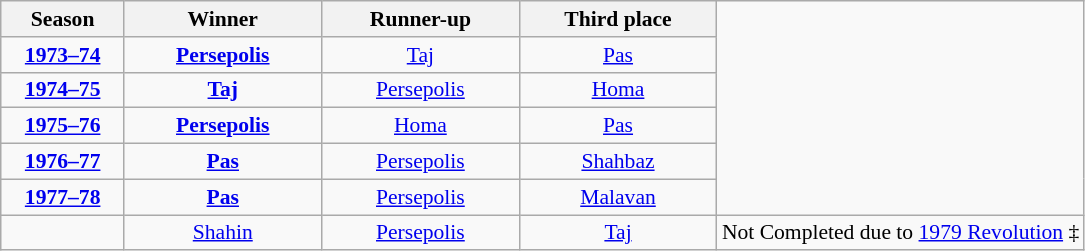<table class="wikitable" style="text-align:center;margin-left:1em;font-size:90%;">
<tr>
<th width="75">Season</th>
<th width="125">Winner</th>
<th width="125">Runner-up</th>
<th width="125">Third place</th>
</tr>
<tr>
<td align="center"><strong><a href='#'>1973–74</a></strong></td>
<td><strong><a href='#'>Persepolis</a></strong></td>
<td><a href='#'>Taj</a></td>
<td><a href='#'>Pas</a></td>
</tr>
<tr>
<td align="center"><strong><a href='#'>1974–75</a></strong></td>
<td><strong><a href='#'>Taj</a></strong></td>
<td><a href='#'>Persepolis</a></td>
<td><a href='#'>Homa</a></td>
</tr>
<tr>
<td align="center"><strong><a href='#'>1975–76</a></strong></td>
<td><strong><a href='#'>Persepolis</a></strong></td>
<td><a href='#'>Homa</a></td>
<td><a href='#'>Pas</a></td>
</tr>
<tr>
<td align="center"><strong><a href='#'>1976–77</a></strong></td>
<td><strong><a href='#'>Pas</a></strong></td>
<td><a href='#'>Persepolis</a></td>
<td><a href='#'>Shahbaz</a></td>
</tr>
<tr>
<td align="center"><strong><a href='#'>1977–78</a></strong></td>
<td><strong><a href='#'>Pas</a></strong></td>
<td><a href='#'>Persepolis</a></td>
<td><a href='#'>Malavan</a></td>
</tr>
<tr>
<td align="center"></td>
<td><a href='#'>Shahin</a></td>
<td><a href='#'>Persepolis</a></td>
<td><a href='#'>Taj</a></td>
<td colspan=3>Not Completed due to <a href='#'>1979 Revolution</a> ‡</td>
</tr>
</table>
